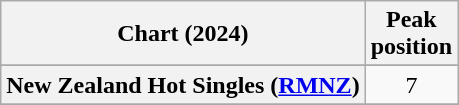<table class="wikitable sortable plainrowheaders" style="text-align:center">
<tr>
<th scope="col">Chart (2024)</th>
<th scope="col">Peak<br>position</th>
</tr>
<tr>
</tr>
<tr>
<th scope="row">New Zealand Hot Singles (<a href='#'>RMNZ</a>)</th>
<td>7</td>
</tr>
<tr>
</tr>
<tr>
</tr>
</table>
